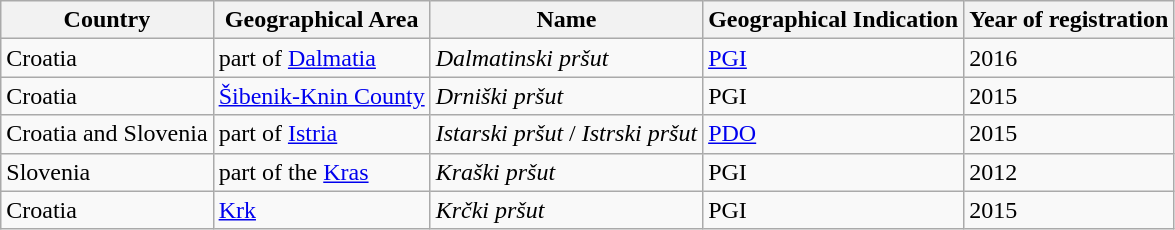<table class="wikitable">
<tr>
<th>Country</th>
<th>Geographical Area</th>
<th>Name</th>
<th>Geographical Indication</th>
<th>Year of registration</th>
</tr>
<tr>
<td>Croatia</td>
<td>part of <a href='#'>Dalmatia</a></td>
<td><em>Dalmatinski pršut</em></td>
<td><a href='#'>PGI</a></td>
<td>2016</td>
</tr>
<tr>
<td>Croatia</td>
<td><a href='#'>Šibenik-Knin County</a></td>
<td><em>Drniški pršut</em></td>
<td>PGI</td>
<td>2015</td>
</tr>
<tr>
<td>Croatia and Slovenia</td>
<td>part of <a href='#'>Istria</a></td>
<td><em>Istarski pršut</em> / <em>Istrski pršut</em></td>
<td><a href='#'>PDO</a></td>
<td>2015</td>
</tr>
<tr>
<td>Slovenia</td>
<td>part of the <a href='#'>Kras</a></td>
<td><em>Kraški pršut</em></td>
<td>PGI</td>
<td>2012</td>
</tr>
<tr>
<td>Croatia</td>
<td><a href='#'>Krk</a></td>
<td><em>Krčki pršut</em></td>
<td>PGI</td>
<td>2015</td>
</tr>
</table>
